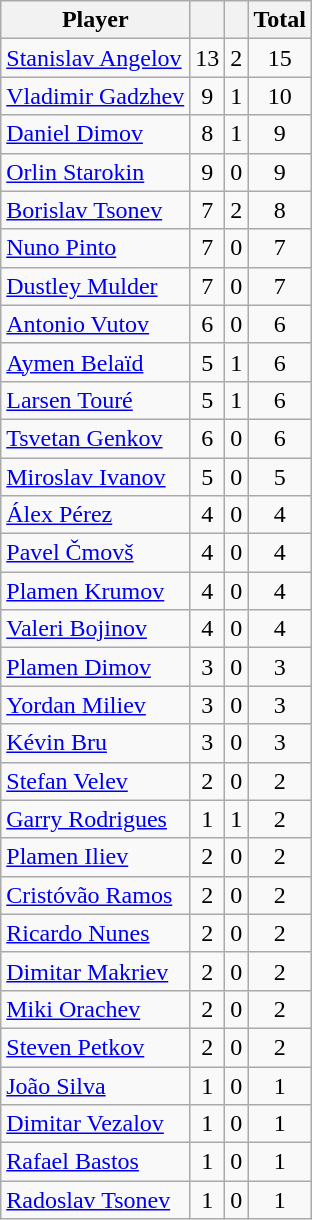<table class="wikitable sortable">
<tr>
<th>Player</th>
<th></th>
<th></th>
<th>Total</th>
</tr>
<tr>
<td> <a href='#'>Stanislav Angelov</a></td>
<td align=center>13</td>
<td align=center>2</td>
<td align=center>15</td>
</tr>
<tr>
<td> <a href='#'>Vladimir Gadzhev</a></td>
<td align=center>9</td>
<td align=center>1</td>
<td align=center>10</td>
</tr>
<tr>
<td> <a href='#'>Daniel Dimov</a></td>
<td align=center>8</td>
<td align=center>1</td>
<td align=center>9</td>
</tr>
<tr>
<td> <a href='#'>Orlin Starokin</a></td>
<td align=center>9</td>
<td align=center>0</td>
<td align=center>9</td>
</tr>
<tr>
<td> <a href='#'>Borislav Tsonev</a></td>
<td align=center>7</td>
<td align=center>2</td>
<td align=center>8</td>
</tr>
<tr>
<td> <a href='#'>Nuno Pinto</a></td>
<td align=center>7</td>
<td align=center>0</td>
<td align=center>7</td>
</tr>
<tr>
<td> <a href='#'>Dustley Mulder</a></td>
<td align=center>7</td>
<td align=center>0</td>
<td align=center>7</td>
</tr>
<tr>
<td> <a href='#'>Antonio Vutov</a></td>
<td align=center>6</td>
<td align=center>0</td>
<td align=center>6</td>
</tr>
<tr>
<td> <a href='#'>Aymen Belaïd</a></td>
<td align=center>5</td>
<td align=center>1</td>
<td align=center>6</td>
</tr>
<tr>
<td> <a href='#'>Larsen Touré</a></td>
<td align=center>5</td>
<td align=center>1</td>
<td align=center>6</td>
</tr>
<tr>
<td> <a href='#'>Tsvetan Genkov</a></td>
<td align=center>6</td>
<td align=center>0</td>
<td align=center>6</td>
</tr>
<tr>
<td> <a href='#'>Miroslav Ivanov</a></td>
<td align=center>5</td>
<td align=center>0</td>
<td align=center>5</td>
</tr>
<tr>
<td> <a href='#'>Álex Pérez</a></td>
<td align=center>4</td>
<td align=center>0</td>
<td align=center>4</td>
</tr>
<tr>
<td> <a href='#'>Pavel Čmovš</a></td>
<td align=center>4</td>
<td align=center>0</td>
<td align=center>4</td>
</tr>
<tr>
<td> <a href='#'>Plamen Krumov</a></td>
<td align=center>4</td>
<td align=center>0</td>
<td align=center>4</td>
</tr>
<tr>
<td> <a href='#'>Valeri Bojinov</a></td>
<td align=center>4</td>
<td align=center>0</td>
<td align=center>4</td>
</tr>
<tr>
<td> <a href='#'>Plamen Dimov</a></td>
<td align=center>3</td>
<td align=center>0</td>
<td align=center>3</td>
</tr>
<tr>
<td> <a href='#'>Yordan Miliev</a></td>
<td align=center>3</td>
<td align=center>0</td>
<td align=center>3</td>
</tr>
<tr>
<td> <a href='#'>Kévin Bru</a></td>
<td align=center>3</td>
<td align=center>0</td>
<td align=center>3</td>
</tr>
<tr>
<td> <a href='#'>Stefan Velev</a></td>
<td align=center>2</td>
<td align=center>0</td>
<td align=center>2</td>
</tr>
<tr>
<td> <a href='#'>Garry Rodrigues</a></td>
<td align=center>1</td>
<td align=center>1</td>
<td align=center>2</td>
</tr>
<tr>
<td> <a href='#'>Plamen Iliev</a></td>
<td align=center>2</td>
<td align=center>0</td>
<td align=center>2</td>
</tr>
<tr>
<td> <a href='#'>Cristóvão Ramos</a></td>
<td align=center>2</td>
<td align=center>0</td>
<td align=center>2</td>
</tr>
<tr>
<td> <a href='#'>Ricardo Nunes</a></td>
<td align=center>2</td>
<td align=center>0</td>
<td align=center>2</td>
</tr>
<tr>
<td> <a href='#'>Dimitar Makriev</a></td>
<td align=center>2</td>
<td align=center>0</td>
<td align=center>2</td>
</tr>
<tr>
<td> <a href='#'>Miki Orachev</a></td>
<td align=center>2</td>
<td align=center>0</td>
<td align=center>2</td>
</tr>
<tr>
<td> <a href='#'>Steven Petkov</a></td>
<td align=center>2</td>
<td align=center>0</td>
<td align=center>2</td>
</tr>
<tr>
<td> <a href='#'>João Silva</a></td>
<td align=center>1</td>
<td align=center>0</td>
<td align=center>1</td>
</tr>
<tr>
<td> <a href='#'>Dimitar Vezalov</a></td>
<td align=center>1</td>
<td align=center>0</td>
<td align=center>1</td>
</tr>
<tr>
<td> <a href='#'>Rafael Bastos</a></td>
<td align=center>1</td>
<td align=center>0</td>
<td align=center>1</td>
</tr>
<tr>
<td> <a href='#'>Radoslav Tsonev</a></td>
<td align=center>1</td>
<td align=center>0</td>
<td align=center>1</td>
</tr>
</table>
